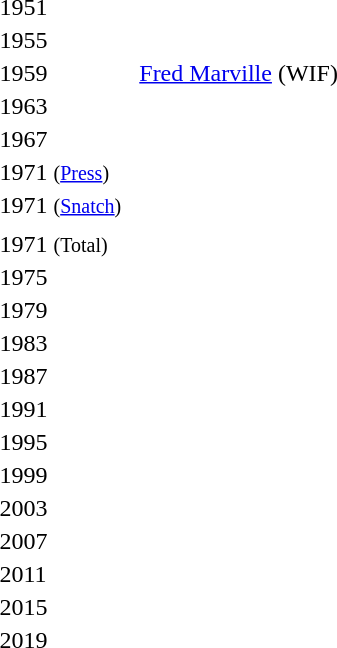<table>
<tr>
<td>1951</td>
<td></td>
<td></td>
<td></td>
</tr>
<tr>
<td>1955</td>
<td></td>
<td></td>
<td></td>
</tr>
<tr>
<td>1959</td>
<td></td>
<td></td>
<td> <a href='#'>Fred Marville</a> (WIF)</td>
</tr>
<tr>
<td>1963</td>
<td></td>
<td></td>
<td></td>
</tr>
<tr>
<td>1967</td>
<td></td>
<td></td>
<td></td>
</tr>
<tr>
<td>1971 <small>(<a href='#'>Press</a>)</small></td>
<td></td>
<td></td>
<td></td>
</tr>
<tr>
<td>1971 <small>(<a href='#'>Snatch</a>)</small></td>
<td></td>
<td></td>
<td></td>
</tr>
<tr>
<td></td>
<td></td>
<td></td>
<td></td>
</tr>
<tr>
<td>1971 <small>(Total)</small></td>
<td></td>
<td></td>
<td></td>
</tr>
<tr>
<td>1975</td>
<td></td>
<td></td>
<td></td>
</tr>
<tr>
<td>1979</td>
<td></td>
<td></td>
<td></td>
</tr>
<tr>
<td>1983</td>
<td></td>
<td></td>
<td></td>
</tr>
<tr>
<td>1987</td>
<td></td>
<td></td>
<td></td>
</tr>
<tr>
<td>1991</td>
<td></td>
<td></td>
<td></td>
</tr>
<tr>
<td>1995</td>
<td></td>
<td></td>
<td></td>
</tr>
<tr>
<td>1999</td>
<td></td>
<td></td>
<td></td>
</tr>
<tr>
<td>2003</td>
<td></td>
<td></td>
<td></td>
</tr>
<tr>
<td>2007</td>
<td align="left"></td>
<td align="left"></td>
<td align="left"></td>
</tr>
<tr>
<td>2011<br></td>
<td></td>
<td></td>
<td></td>
</tr>
<tr>
<td>2015<br></td>
<td></td>
<td></td>
<td></td>
</tr>
<tr>
<td>2019<br></td>
<td></td>
<td></td>
<td></td>
</tr>
</table>
